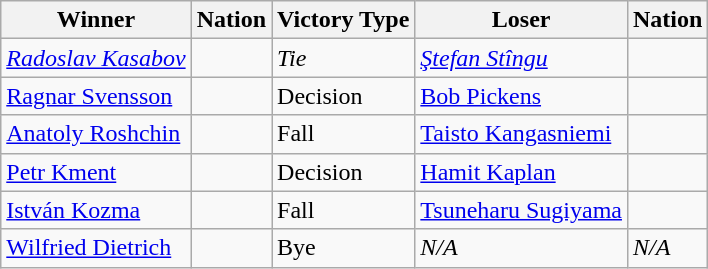<table class="wikitable sortable" style="text-align:left;">
<tr>
<th>Winner</th>
<th>Nation</th>
<th>Victory Type</th>
<th>Loser</th>
<th>Nation</th>
</tr>
<tr style="font-style: italic">
<td><a href='#'>Radoslav Kasabov</a></td>
<td></td>
<td>Tie</td>
<td><a href='#'>Ştefan Stîngu</a></td>
<td></td>
</tr>
<tr>
<td><a href='#'>Ragnar Svensson</a></td>
<td></td>
<td>Decision</td>
<td><a href='#'>Bob Pickens</a></td>
<td></td>
</tr>
<tr>
<td><a href='#'>Anatoly Roshchin</a></td>
<td></td>
<td>Fall</td>
<td><a href='#'>Taisto Kangasniemi</a></td>
<td></td>
</tr>
<tr>
<td><a href='#'>Petr Kment</a></td>
<td></td>
<td>Decision</td>
<td><a href='#'>Hamit Kaplan</a></td>
<td></td>
</tr>
<tr>
<td><a href='#'>István Kozma</a></td>
<td></td>
<td>Fall</td>
<td><a href='#'>Tsuneharu Sugiyama</a></td>
<td></td>
</tr>
<tr>
<td><a href='#'>Wilfried Dietrich</a></td>
<td></td>
<td>Bye</td>
<td><em>N/A</em></td>
<td><em>N/A</em></td>
</tr>
</table>
